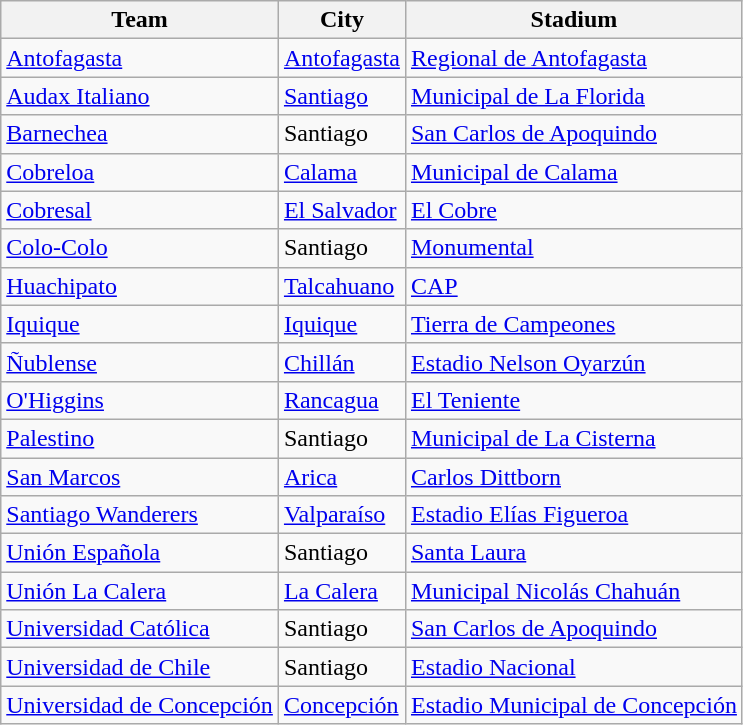<table class="wikitable sortable">
<tr>
<th>Team</th>
<th>City</th>
<th>Stadium</th>
</tr>
<tr>
<td><a href='#'>Antofagasta</a></td>
<td><a href='#'>Antofagasta</a></td>
<td><a href='#'>Regional de Antofagasta</a></td>
</tr>
<tr>
<td><a href='#'>Audax Italiano</a></td>
<td><a href='#'>Santiago</a></td>
<td><a href='#'>Municipal de La Florida</a></td>
</tr>
<tr>
<td><a href='#'>Barnechea</a></td>
<td>Santiago</td>
<td><a href='#'>San Carlos de Apoquindo</a></td>
</tr>
<tr>
<td><a href='#'>Cobreloa</a></td>
<td><a href='#'>Calama</a></td>
<td><a href='#'>Municipal de Calama</a></td>
</tr>
<tr>
<td><a href='#'>Cobresal</a></td>
<td><a href='#'>El Salvador</a></td>
<td><a href='#'>El Cobre</a></td>
</tr>
<tr>
<td><a href='#'>Colo-Colo</a></td>
<td>Santiago</td>
<td><a href='#'>Monumental</a></td>
</tr>
<tr>
<td><a href='#'>Huachipato</a></td>
<td><a href='#'>Talcahuano</a></td>
<td><a href='#'>CAP</a></td>
</tr>
<tr>
<td><a href='#'>Iquique</a></td>
<td><a href='#'>Iquique</a></td>
<td><a href='#'>Tierra de Campeones</a></td>
</tr>
<tr>
<td><a href='#'>Ñublense</a></td>
<td><a href='#'>Chillán</a></td>
<td><a href='#'>Estadio Nelson Oyarzún</a></td>
</tr>
<tr>
<td><a href='#'>O'Higgins</a></td>
<td><a href='#'>Rancagua</a></td>
<td><a href='#'>El Teniente</a></td>
</tr>
<tr>
<td><a href='#'>Palestino</a></td>
<td>Santiago</td>
<td><a href='#'>Municipal de La Cisterna</a></td>
</tr>
<tr>
<td><a href='#'>San Marcos</a></td>
<td><a href='#'>Arica</a></td>
<td><a href='#'>Carlos Dittborn</a></td>
</tr>
<tr>
<td><a href='#'>Santiago Wanderers</a></td>
<td><a href='#'>Valparaíso</a></td>
<td><a href='#'>Estadio Elías Figueroa</a></td>
</tr>
<tr>
<td><a href='#'>Unión Española</a></td>
<td>Santiago</td>
<td><a href='#'>Santa Laura</a></td>
</tr>
<tr>
<td><a href='#'>Unión La Calera</a></td>
<td><a href='#'>La Calera</a></td>
<td><a href='#'>Municipal Nicolás Chahuán</a></td>
</tr>
<tr>
<td><a href='#'>Universidad Católica</a></td>
<td>Santiago</td>
<td><a href='#'>San Carlos de Apoquindo</a></td>
</tr>
<tr>
<td><a href='#'>Universidad de Chile</a></td>
<td>Santiago</td>
<td><a href='#'>Estadio Nacional</a></td>
</tr>
<tr>
<td><a href='#'>Universidad de Concepción</a></td>
<td><a href='#'>Concepción</a></td>
<td><a href='#'>Estadio Municipal de Concepción</a></td>
</tr>
</table>
